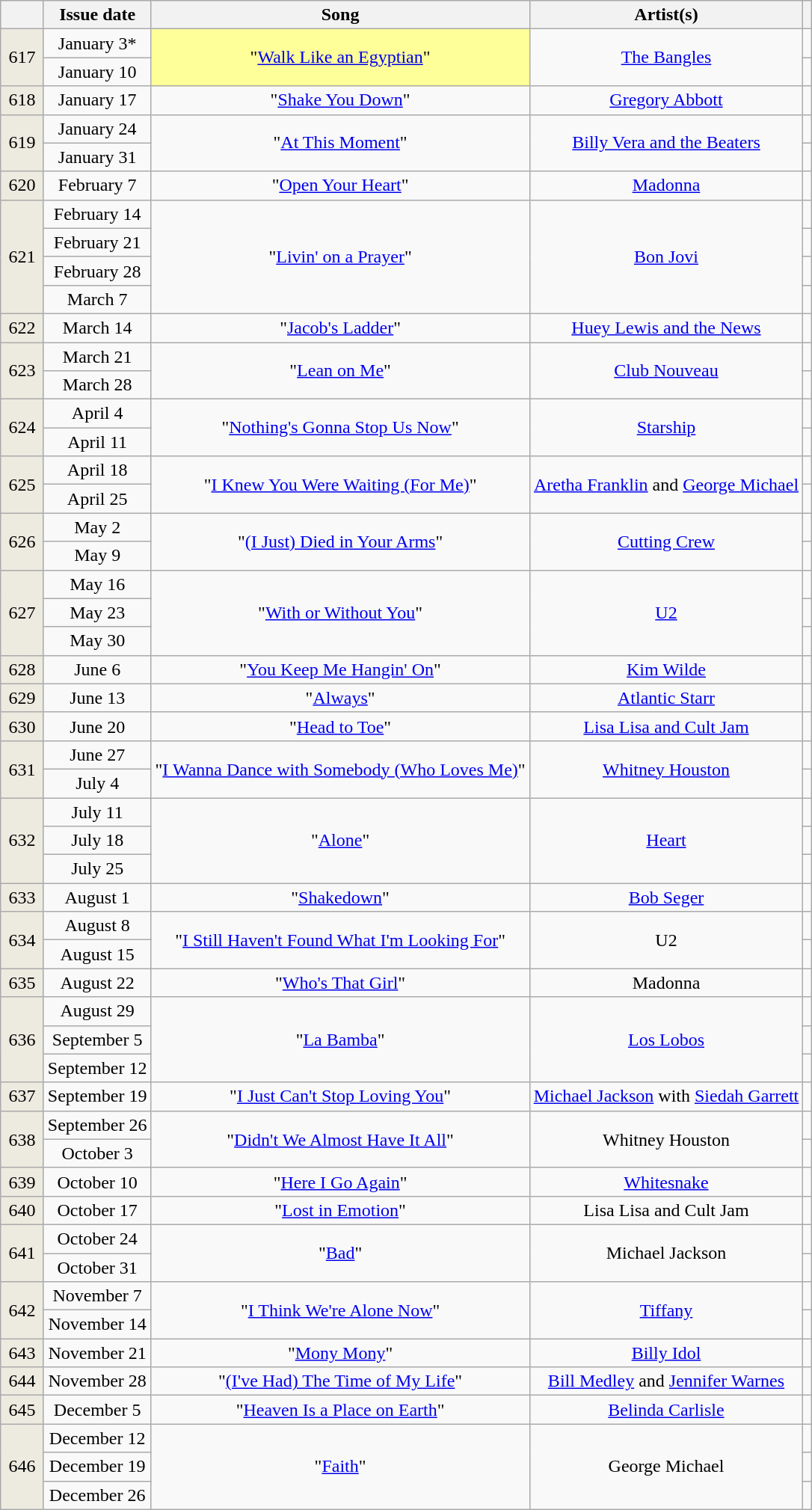<table class="wikitable">
<tr>
<th width=31 align="center"></th>
<th align="center">Issue date</th>
<th align="center">Song</th>
<th align="center">Artist(s)</th>
<th align="center"></th>
</tr>
<tr>
<td align="center" bgcolor=EDEAE0 rowspan=2>617</td>
<td align="center">January 3*</td>
<td bgcolor=#FFFF99 align="center" rowspan="2">"<a href='#'>Walk Like an Egyptian</a>"</td>
<td align="center" rowspan="2"><a href='#'>The Bangles</a></td>
<td align="center"></td>
</tr>
<tr>
<td align="center">January 10</td>
<td align="center"></td>
</tr>
<tr>
<td align="center" bgcolor=EDEAE0>618</td>
<td align="center">January 17</td>
<td align="center">"<a href='#'>Shake You Down</a>"</td>
<td align="center"><a href='#'>Gregory Abbott</a></td>
<td align="center"></td>
</tr>
<tr>
<td align="center" bgcolor=EDEAE0 rowspan=2>619</td>
<td align="center">January 24</td>
<td align="center" rowspan="2">"<a href='#'>At This Moment</a>"</td>
<td align="center" rowspan="2"><a href='#'>Billy Vera and the Beaters</a></td>
<td align="center"></td>
</tr>
<tr>
<td align="center">January 31</td>
<td align="center"></td>
</tr>
<tr>
<td align="center" bgcolor=EDEAE0>620</td>
<td align="center">February 7</td>
<td align="center">"<a href='#'>Open Your Heart</a>"</td>
<td align="center"><a href='#'>Madonna</a></td>
<td align="center"></td>
</tr>
<tr>
<td align="center" bgcolor=EDEAE0 rowspan=4>621</td>
<td align="center">February 14</td>
<td align="center" rowspan="4">"<a href='#'>Livin' on a Prayer</a>"</td>
<td align="center" rowspan="4"><a href='#'>Bon Jovi</a></td>
<td align="center"></td>
</tr>
<tr>
<td align="center">February 21</td>
<td align="center"></td>
</tr>
<tr>
<td align="center">February 28</td>
<td align="center"></td>
</tr>
<tr>
<td align="center">March 7</td>
<td align="center"></td>
</tr>
<tr>
<td align="center" bgcolor=EDEAE0>622</td>
<td align="center">March 14</td>
<td align="center">"<a href='#'>Jacob's Ladder</a>"</td>
<td align="center"><a href='#'>Huey Lewis and the News</a></td>
<td align="center"></td>
</tr>
<tr>
<td align="center" bgcolor=EDEAE0 rowspan=2>623</td>
<td align="center">March 21</td>
<td align="center" rowspan="2">"<a href='#'>Lean on Me</a>"</td>
<td align="center" rowspan="2"><a href='#'>Club Nouveau</a></td>
<td align="center"></td>
</tr>
<tr>
<td align="center">March 28</td>
<td align="center"></td>
</tr>
<tr>
<td align="center" bgcolor=EDEAE0 rowspan=2>624</td>
<td align="center">April 4</td>
<td align="center" rowspan="2">"<a href='#'>Nothing's Gonna Stop Us Now</a>"</td>
<td align="center" rowspan="2"><a href='#'>Starship</a></td>
<td align="center"></td>
</tr>
<tr>
<td align="center">April 11</td>
<td align="center"></td>
</tr>
<tr>
<td align="center" bgcolor=EDEAE0 rowspan=2>625</td>
<td align="center">April 18</td>
<td align="center" rowspan="2">"<a href='#'>I Knew You Were Waiting (For Me)</a>"</td>
<td align="center" rowspan="2"><a href='#'>Aretha Franklin</a> and <a href='#'>George Michael</a></td>
<td align="center"></td>
</tr>
<tr>
<td align="center">April 25</td>
<td align="center"></td>
</tr>
<tr>
<td align="center" bgcolor=EDEAE0 rowspan=2>626</td>
<td align="center">May 2</td>
<td align="center" rowspan="2">"<a href='#'>(I Just) Died in Your Arms</a>"</td>
<td align="center" rowspan="2"><a href='#'>Cutting Crew</a></td>
<td align="center"></td>
</tr>
<tr>
<td align="center">May 9</td>
<td align="center"></td>
</tr>
<tr>
<td align="center" bgcolor=EDEAE0 rowspan=3>627</td>
<td align="center">May 16</td>
<td align="center" rowspan="3">"<a href='#'>With or Without You</a>"</td>
<td align="center" rowspan="3"><a href='#'>U2</a></td>
<td align="center"></td>
</tr>
<tr>
<td align="center">May 23</td>
<td align="center"></td>
</tr>
<tr>
<td align="center">May 30</td>
<td align="center"></td>
</tr>
<tr>
<td align="center" bgcolor=EDEAE0>628</td>
<td align="center">June 6</td>
<td align="center">"<a href='#'>You Keep Me Hangin' On</a>"</td>
<td align="center"><a href='#'>Kim Wilde</a></td>
<td align="center"></td>
</tr>
<tr>
<td align="center" bgcolor=EDEAE0>629</td>
<td align="center">June 13</td>
<td align="center">"<a href='#'>Always</a>"</td>
<td align="center"><a href='#'>Atlantic Starr</a></td>
<td align="center"></td>
</tr>
<tr>
<td align="center" bgcolor=EDEAE0>630</td>
<td align="center">June 20</td>
<td align="center">"<a href='#'>Head to Toe</a>"</td>
<td align="center"><a href='#'>Lisa Lisa and Cult Jam</a></td>
<td align="center"></td>
</tr>
<tr>
<td align="center" bgcolor=EDEAE0 rowspan=2>631</td>
<td align="center">June 27</td>
<td align="center" rowspan="2">"<a href='#'>I Wanna Dance with Somebody (Who Loves Me)</a>"</td>
<td align="center" rowspan="2"><a href='#'>Whitney Houston</a></td>
<td align="center"></td>
</tr>
<tr>
<td align="center">July 4</td>
<td align="center"></td>
</tr>
<tr>
<td align="center" bgcolor=EDEAE0 rowspan=3>632</td>
<td align="center">July 11</td>
<td align="center" rowspan="3">"<a href='#'>Alone</a>"</td>
<td align="center" rowspan="3"><a href='#'>Heart</a></td>
<td align="center"></td>
</tr>
<tr>
<td align="center">July 18</td>
<td align="center"></td>
</tr>
<tr>
<td align="center">July 25</td>
<td align="center"></td>
</tr>
<tr>
<td align="center" bgcolor=EDEAE0>633</td>
<td align="center">August 1</td>
<td align="center">"<a href='#'>Shakedown</a>"</td>
<td align="center"><a href='#'>Bob Seger</a></td>
<td align="center"></td>
</tr>
<tr>
<td align="center" bgcolor=EDEAE0 rowspan=2>634</td>
<td align="center">August 8</td>
<td align="center" rowspan="2">"<a href='#'>I Still Haven't Found What I'm Looking For</a>"</td>
<td align="center" rowspan="2">U2</td>
<td align="center"></td>
</tr>
<tr>
<td align="center">August 15</td>
<td align="center"></td>
</tr>
<tr>
<td align="center" bgcolor=EDEAE0>635</td>
<td align="center">August 22</td>
<td align="center">"<a href='#'>Who's That Girl</a>"</td>
<td align="center">Madonna</td>
<td align="center"></td>
</tr>
<tr>
<td align="center" bgcolor=EDEAE0 rowspan=3>636</td>
<td align="center">August 29</td>
<td align="center" rowspan="3">"<a href='#'>La Bamba</a>"</td>
<td align="center" rowspan="3"><a href='#'>Los Lobos</a></td>
<td align="center"></td>
</tr>
<tr>
<td align="center">September 5</td>
<td align="center"></td>
</tr>
<tr>
<td align="center">September 12</td>
<td align="center"></td>
</tr>
<tr>
<td align="center" bgcolor=EDEAE0>637</td>
<td align="center">September 19</td>
<td align="center">"<a href='#'>I Just Can't Stop Loving You</a>"</td>
<td align="center"><a href='#'>Michael Jackson</a> with <a href='#'>Siedah Garrett</a></td>
<td align="center"></td>
</tr>
<tr>
<td align="center" bgcolor=EDEAE0 rowspan=2>638</td>
<td align="center">September 26</td>
<td align="center" rowspan="2">"<a href='#'>Didn't We Almost Have It All</a>"</td>
<td align="center" rowspan="2">Whitney Houston</td>
<td align="center"></td>
</tr>
<tr>
<td align="center">October 3</td>
<td align="center"></td>
</tr>
<tr>
<td align="center" bgcolor=EDEAE0>639</td>
<td align="center">October 10</td>
<td align="center">"<a href='#'>Here I Go Again</a>"</td>
<td align="center"><a href='#'>Whitesnake</a></td>
<td align="center"></td>
</tr>
<tr>
<td align="center" bgcolor=EDEAE0>640</td>
<td align="center">October 17</td>
<td align="center">"<a href='#'>Lost in Emotion</a>"</td>
<td align="center">Lisa Lisa and Cult Jam</td>
<td align="center"></td>
</tr>
<tr>
<td align="center" bgcolor=EDEAE0 rowspan=2>641</td>
<td align="center">October 24</td>
<td align="center" rowspan="2">"<a href='#'>Bad</a>"</td>
<td align="center" rowspan="2">Michael Jackson</td>
<td align="center"></td>
</tr>
<tr>
<td align="center">October 31</td>
<td align="center"></td>
</tr>
<tr>
<td align="center" bgcolor=EDEAE0 rowspan=2>642</td>
<td align="center">November 7</td>
<td align="center" rowspan="2">"<a href='#'>I Think We're Alone Now</a>"</td>
<td align="center" rowspan="2"><a href='#'>Tiffany</a></td>
<td align="center"></td>
</tr>
<tr>
<td align="center">November 14</td>
<td align="center"></td>
</tr>
<tr>
<td align="center" bgcolor=EDEAE0>643</td>
<td align="center">November 21</td>
<td align="center">"<a href='#'>Mony Mony</a>"</td>
<td align="center"><a href='#'>Billy Idol</a></td>
<td align="center"></td>
</tr>
<tr>
<td align="center" bgcolor=EDEAE0>644</td>
<td align="center">November 28</td>
<td align="center">"<a href='#'>(I've Had) The Time of My Life</a>"</td>
<td align="center"><a href='#'>Bill Medley</a> and <a href='#'>Jennifer Warnes</a></td>
<td align="center"></td>
</tr>
<tr>
<td align="center" bgcolor=EDEAE0>645</td>
<td align="center">December 5</td>
<td align="center">"<a href='#'>Heaven Is a Place on Earth</a>"</td>
<td align="center"><a href='#'>Belinda Carlisle</a></td>
<td align="center"></td>
</tr>
<tr>
<td align="center" bgcolor=EDEAE0 rowspan=3>646</td>
<td align="center">December 12</td>
<td align="center" rowspan="3">"<a href='#'>Faith</a>"</td>
<td align="center" rowspan="3">George Michael</td>
<td align="center"></td>
</tr>
<tr>
<td align="center">December 19</td>
<td align="center"></td>
</tr>
<tr>
<td align="center">December 26</td>
<td align="center"></td>
</tr>
</table>
